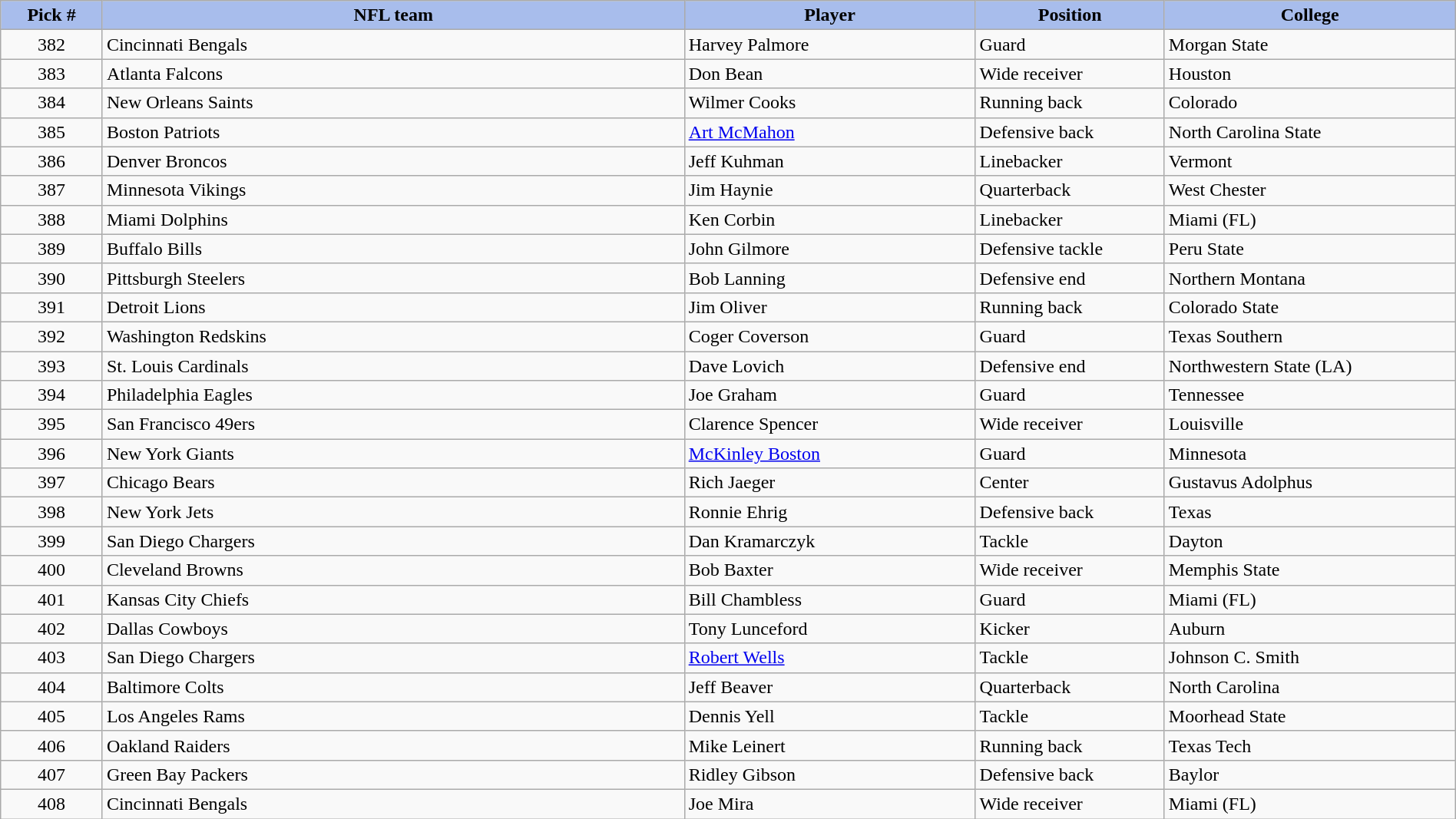<table class="wikitable sortable sortable" style="width: 100%">
<tr>
<th style="background:#A8BDEC;" width=7%>Pick #</th>
<th width=40% style="background:#A8BDEC;">NFL team</th>
<th width=20% style="background:#A8BDEC;">Player</th>
<th width=13% style="background:#A8BDEC;">Position</th>
<th style="background:#A8BDEC;">College</th>
</tr>
<tr>
<td align=center>382</td>
<td>Cincinnati Bengals</td>
<td>Harvey Palmore</td>
<td>Guard</td>
<td>Morgan State</td>
</tr>
<tr>
<td align=center>383</td>
<td>Atlanta Falcons</td>
<td>Don Bean</td>
<td>Wide receiver</td>
<td>Houston</td>
</tr>
<tr>
<td align=center>384</td>
<td>New Orleans Saints</td>
<td>Wilmer Cooks</td>
<td>Running back</td>
<td>Colorado</td>
</tr>
<tr>
<td align=center>385</td>
<td>Boston Patriots</td>
<td><a href='#'>Art McMahon</a></td>
<td>Defensive back</td>
<td>North Carolina State</td>
</tr>
<tr>
<td align=center>386</td>
<td>Denver Broncos</td>
<td>Jeff Kuhman</td>
<td>Linebacker</td>
<td>Vermont</td>
</tr>
<tr>
<td align=center>387</td>
<td>Minnesota Vikings</td>
<td>Jim Haynie</td>
<td>Quarterback</td>
<td>West Chester</td>
</tr>
<tr>
<td align=center>388</td>
<td>Miami Dolphins</td>
<td>Ken Corbin</td>
<td>Linebacker</td>
<td>Miami (FL)</td>
</tr>
<tr>
<td align=center>389</td>
<td>Buffalo Bills</td>
<td>John Gilmore</td>
<td>Defensive tackle</td>
<td>Peru State</td>
</tr>
<tr>
<td align=center>390</td>
<td>Pittsburgh Steelers</td>
<td>Bob Lanning</td>
<td>Defensive end</td>
<td>Northern Montana</td>
</tr>
<tr>
<td align=center>391</td>
<td>Detroit Lions</td>
<td>Jim Oliver</td>
<td>Running back</td>
<td>Colorado State</td>
</tr>
<tr>
<td align=center>392</td>
<td>Washington Redskins</td>
<td>Coger Coverson</td>
<td>Guard</td>
<td>Texas Southern</td>
</tr>
<tr>
<td align=center>393</td>
<td>St. Louis Cardinals</td>
<td>Dave Lovich</td>
<td>Defensive end</td>
<td>Northwestern State (LA)</td>
</tr>
<tr>
<td align=center>394</td>
<td>Philadelphia Eagles</td>
<td>Joe Graham</td>
<td>Guard</td>
<td>Tennessee</td>
</tr>
<tr>
<td align=center>395</td>
<td>San Francisco 49ers</td>
<td>Clarence Spencer</td>
<td>Wide receiver</td>
<td>Louisville</td>
</tr>
<tr>
<td align=center>396</td>
<td>New York Giants</td>
<td><a href='#'>McKinley Boston</a></td>
<td>Guard</td>
<td>Minnesota</td>
</tr>
<tr>
<td align=center>397</td>
<td>Chicago Bears</td>
<td>Rich Jaeger</td>
<td>Center</td>
<td>Gustavus Adolphus</td>
</tr>
<tr>
<td align=center>398</td>
<td>New York Jets</td>
<td>Ronnie Ehrig</td>
<td>Defensive back</td>
<td>Texas</td>
</tr>
<tr>
<td align=center>399</td>
<td>San Diego Chargers</td>
<td>Dan Kramarczyk</td>
<td>Tackle</td>
<td>Dayton</td>
</tr>
<tr>
<td align=center>400</td>
<td>Cleveland Browns</td>
<td>Bob Baxter</td>
<td>Wide receiver</td>
<td>Memphis State</td>
</tr>
<tr>
<td align=center>401</td>
<td>Kansas City Chiefs</td>
<td>Bill Chambless</td>
<td>Guard</td>
<td>Miami (FL)</td>
</tr>
<tr>
<td align=center>402</td>
<td>Dallas Cowboys</td>
<td>Tony Lunceford</td>
<td>Kicker</td>
<td>Auburn</td>
</tr>
<tr>
<td align=center>403</td>
<td>San Diego Chargers</td>
<td><a href='#'>Robert Wells</a></td>
<td>Tackle</td>
<td>Johnson C. Smith</td>
</tr>
<tr>
<td align=center>404</td>
<td>Baltimore Colts</td>
<td>Jeff Beaver</td>
<td>Quarterback</td>
<td>North Carolina</td>
</tr>
<tr>
<td align=center>405</td>
<td>Los Angeles Rams</td>
<td>Dennis Yell</td>
<td>Tackle</td>
<td>Moorhead State</td>
</tr>
<tr>
<td align=center>406</td>
<td>Oakland Raiders</td>
<td>Mike Leinert</td>
<td>Running back</td>
<td>Texas Tech</td>
</tr>
<tr>
<td align=center>407</td>
<td>Green Bay Packers</td>
<td>Ridley Gibson</td>
<td>Defensive back</td>
<td>Baylor</td>
</tr>
<tr>
<td align=center>408</td>
<td>Cincinnati Bengals</td>
<td>Joe Mira</td>
<td>Wide receiver</td>
<td>Miami (FL)</td>
</tr>
</table>
